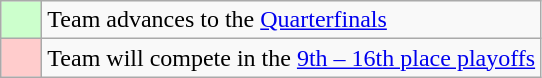<table class="wikitable">
<tr>
<td style="background:#ccffcc; width:20px;"></td>
<td>Team advances to the <a href='#'>Quarterfinals</a></td>
</tr>
<tr>
<td style="background: #ffcccc;"></td>
<td>Team will compete in the <a href='#'>9th – 16th place playoffs</a></td>
</tr>
</table>
